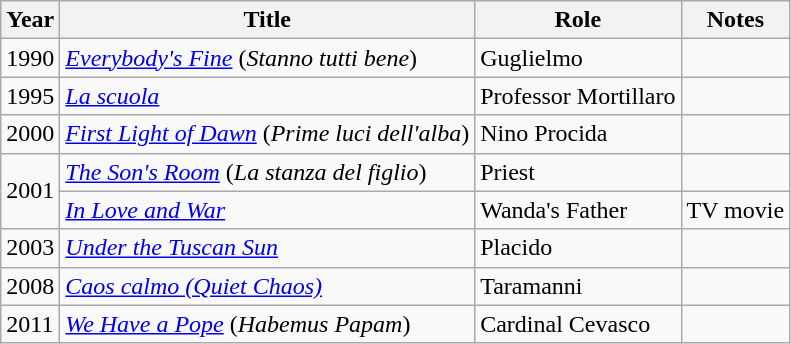<table class="wikitable sortable">
<tr>
<th>Year</th>
<th>Title</th>
<th>Role</th>
<th class="unsortable">Notes</th>
</tr>
<tr>
<td>1990</td>
<td><em><a href='#'>Everybody's Fine</a></em> (<em>Stanno tutti bene</em>)</td>
<td>Guglielmo</td>
<td></td>
</tr>
<tr>
<td>1995</td>
<td><em><a href='#'>La scuola</a></em></td>
<td>Professor Mortillaro</td>
<td></td>
</tr>
<tr>
<td>2000</td>
<td><em><a href='#'>First Light of Dawn</a></em> (<em>Prime luci dell'alba</em>)</td>
<td>Nino Procida</td>
<td></td>
</tr>
<tr>
<td rowspan="2">2001</td>
<td><em><a href='#'>The Son's Room</a></em> (<em>La stanza del figlio</em>)</td>
<td>Priest</td>
<td></td>
</tr>
<tr>
<td><em><a href='#'>In Love and War</a></em></td>
<td>Wanda's Father</td>
<td>TV movie</td>
</tr>
<tr>
<td>2003</td>
<td><em><a href='#'>Under the Tuscan Sun</a></em></td>
<td>Placido</td>
<td></td>
</tr>
<tr>
<td>2008</td>
<td><em><a href='#'>Caos calmo (Quiet Chaos)</a></em></td>
<td>Taramanni</td>
<td></td>
</tr>
<tr>
<td>2011</td>
<td><em><a href='#'>We Have a Pope</a></em> (<em>Habemus Papam</em>)</td>
<td>Cardinal Cevasco</td>
<td></td>
</tr>
</table>
